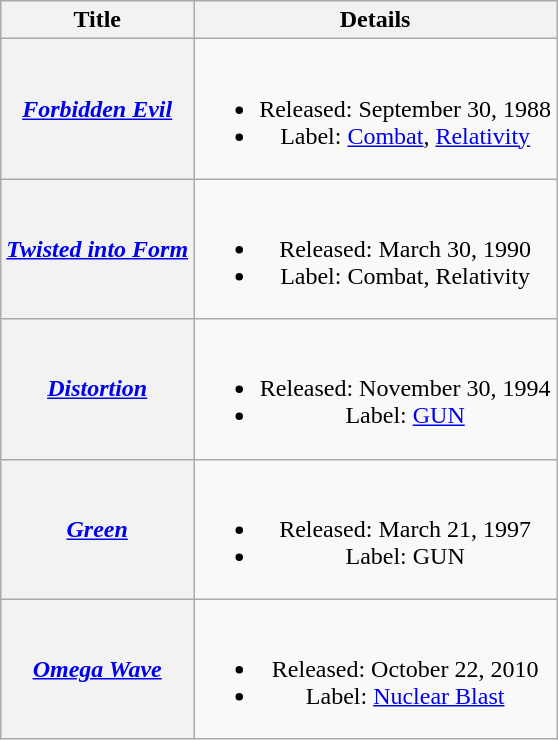<table class="wikitable plainrowheaders" style="text-align: center;">
<tr>
<th scope="col">Title</th>
<th scope="col">Details</th>
</tr>
<tr>
<th scope="row"><em><a href='#'>Forbidden Evil</a></em></th>
<td><br><ul><li>Released: September 30, 1988</li><li>Label: <a href='#'>Combat</a>, <a href='#'>Relativity</a></li></ul></td>
</tr>
<tr>
<th scope="row"><em><a href='#'>Twisted into Form</a></em></th>
<td><br><ul><li>Released: March 30, 1990</li><li>Label: Combat, Relativity</li></ul></td>
</tr>
<tr>
<th scope="row"><em><a href='#'>Distortion</a></em></th>
<td><br><ul><li>Released: November 30, 1994</li><li>Label: <a href='#'>GUN</a></li></ul></td>
</tr>
<tr>
<th scope="row"><em><a href='#'>Green</a></em></th>
<td><br><ul><li>Released: March 21, 1997</li><li>Label: GUN</li></ul></td>
</tr>
<tr>
<th scope="row"><em><a href='#'>Omega Wave</a></em></th>
<td><br><ul><li>Released: October 22, 2010</li><li>Label: <a href='#'>Nuclear Blast</a></li></ul></td>
</tr>
</table>
